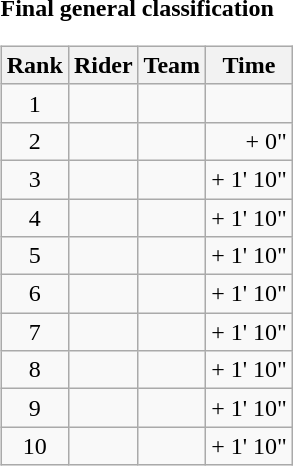<table>
<tr>
<td><strong>Final general classification</strong><br><table class="wikitable">
<tr>
<th scope="col">Rank</th>
<th scope="col">Rider</th>
<th scope="col">Team</th>
<th scope="col">Time</th>
</tr>
<tr>
<td style="text-align:center;">1</td>
<td></td>
<td></td>
<td style="text-align:right;"></td>
</tr>
<tr>
<td style="text-align:center;">2</td>
<td></td>
<td></td>
<td style="text-align:right;">+ 0"</td>
</tr>
<tr>
<td style="text-align:center;">3</td>
<td></td>
<td></td>
<td style="text-align:right;">+ 1' 10"</td>
</tr>
<tr>
<td style="text-align:center;">4</td>
<td></td>
<td></td>
<td style="text-align:right;">+ 1' 10"</td>
</tr>
<tr>
<td style="text-align:center;">5</td>
<td></td>
<td></td>
<td style="text-align:right;">+ 1' 10"</td>
</tr>
<tr>
<td style="text-align:center;">6</td>
<td></td>
<td></td>
<td style="text-align:right;">+ 1' 10"</td>
</tr>
<tr>
<td style="text-align:center;">7</td>
<td></td>
<td></td>
<td style="text-align:right;">+ 1' 10"</td>
</tr>
<tr>
<td style="text-align:center;">8</td>
<td></td>
<td></td>
<td style="text-align:right;">+ 1' 10"</td>
</tr>
<tr>
<td style="text-align:center;">9</td>
<td></td>
<td></td>
<td style="text-align:right;">+ 1' 10"</td>
</tr>
<tr>
<td style="text-align:center;">10</td>
<td></td>
<td></td>
<td style="text-align:right;">+ 1' 10"</td>
</tr>
</table>
</td>
</tr>
</table>
